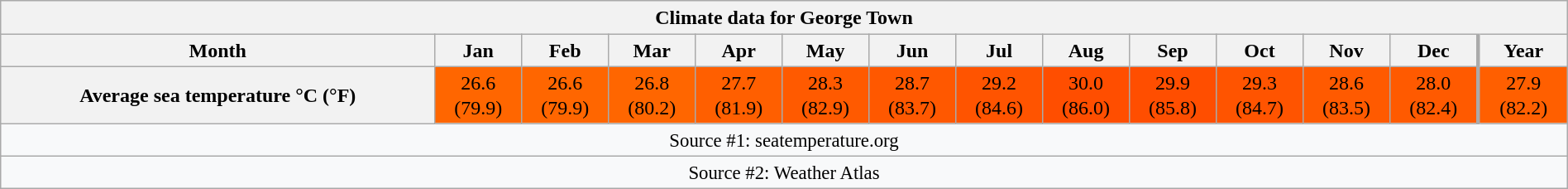<table style="width:100%;text-align:center;line-height:1.2em;margin-left:auto;margin-right:auto" class="wikitable mw-collapsible">
<tr>
<th Colspan=14>Climate data for George Town</th>
</tr>
<tr>
<th>Month</th>
<th>Jan</th>
<th>Feb</th>
<th>Mar</th>
<th>Apr</th>
<th>May</th>
<th>Jun</th>
<th>Jul</th>
<th>Aug</th>
<th>Sep</th>
<th>Oct</th>
<th>Nov</th>
<th>Dec</th>
<th style="border-left-width:medium">Year</th>
</tr>
<tr>
<th>Average sea temperature °C (°F)</th>
<td style="background:#ff6600;color:#000000;">26.6<br>(79.9)</td>
<td style="background:#ff6600;color:#000000;">26.6<br>(79.9)</td>
<td style="background:#ff6600;color:#000000;">26.8<br>(80.2)</td>
<td style="background:#ff5f00;color:#000000;">27.7<br>(81.9)</td>
<td style="background:#ff5a00;color:#000000;">28.3<br>(82.9)</td>
<td style="background:#ff5800;color:#000000;">28.7<br>(83.7)</td>
<td style="background:#ff5400;color:#000000;">29.2<br>(84.6)</td>
<td style="background:#ff4e00;color:#000000;">30.0<br>(86.0)</td>
<td style="background:#ff4e00;color:#000000;">29.9<br>(85.8)</td>
<td style="background:#ff5400;color:#000000;">29.3<br>(84.7)</td>
<td style="background:#ff5a00;color:#000000;">28.6<br>(83.5)</td>
<td style="background:#ff5a00;color:#000000;">28.0<br>(82.4)</td>
<td style="background:#ff5f00;color:#000000;border-left-width:medium">27.9<br>(82.2)</td>
</tr>
<tr>
<th Colspan=14 style="background:#f8f9fa;font-weight:normal;font-size:95%;">Source #1: seatemperature.org</th>
</tr>
<tr>
<th Colspan=14 style="background:#f8f9fa;font-weight:normal;font-size:95%;">Source #2: Weather Atlas</th>
</tr>
</table>
